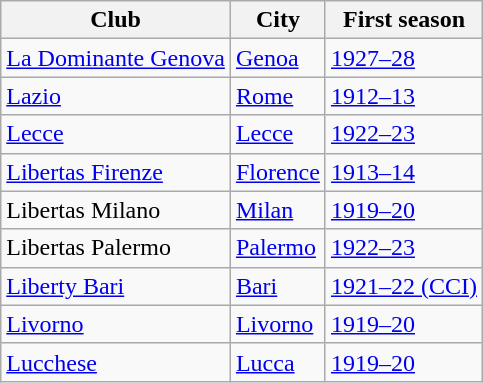<table class="wikitable">
<tr>
<th>Club</th>
<th>City</th>
<th>First season</th>
</tr>
<tr>
<td><a href='#'>La Dominante Genova</a></td>
<td><a href='#'>Genoa</a></td>
<td><a href='#'>1927–28</a></td>
</tr>
<tr>
<td><a href='#'>Lazio</a></td>
<td><a href='#'>Rome</a></td>
<td><a href='#'>1912–13</a></td>
</tr>
<tr>
<td><a href='#'>Lecce</a></td>
<td><a href='#'>Lecce</a></td>
<td><a href='#'>1922–23</a></td>
</tr>
<tr>
<td><a href='#'>Libertas Firenze</a></td>
<td><a href='#'>Florence</a></td>
<td><a href='#'>1913–14</a></td>
</tr>
<tr>
<td>Libertas Milano</td>
<td><a href='#'>Milan</a></td>
<td><a href='#'>1919–20</a></td>
</tr>
<tr>
<td>Libertas Palermo</td>
<td><a href='#'>Palermo</a></td>
<td><a href='#'>1922–23</a></td>
</tr>
<tr>
<td><a href='#'>Liberty Bari</a></td>
<td><a href='#'>Bari</a></td>
<td><a href='#'>1921–22 (CCI)</a></td>
</tr>
<tr>
<td><a href='#'>Livorno</a></td>
<td><a href='#'>Livorno</a></td>
<td><a href='#'>1919–20</a></td>
</tr>
<tr>
<td><a href='#'>Lucchese</a></td>
<td><a href='#'>Lucca</a></td>
<td><a href='#'>1919–20</a></td>
</tr>
</table>
